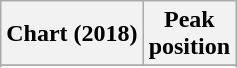<table class="wikitable sortable plainrowheaders">
<tr>
<th scope="col">Chart (2018)</th>
<th scope="col">Peak<br>position</th>
</tr>
<tr>
</tr>
<tr>
</tr>
<tr>
</tr>
</table>
